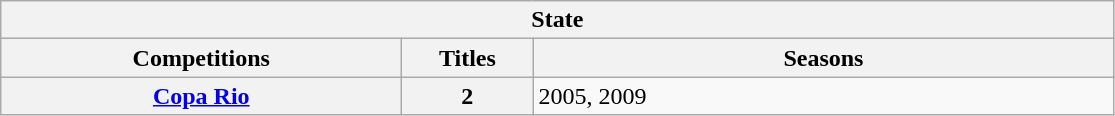<table class="wikitable">
<tr>
<th colspan="3">State</th>
</tr>
<tr>
<th style="width:260px">Competitions</th>
<th style="width:80px">Titles</th>
<th style="width:380px">Seasons</th>
</tr>
<tr>
<th style="text-align:center"><a href='#'>Copa Rio</a></th>
<th style="text-align:center"><strong>2</strong></th>
<td align="left">2005, 2009</td>
</tr>
</table>
